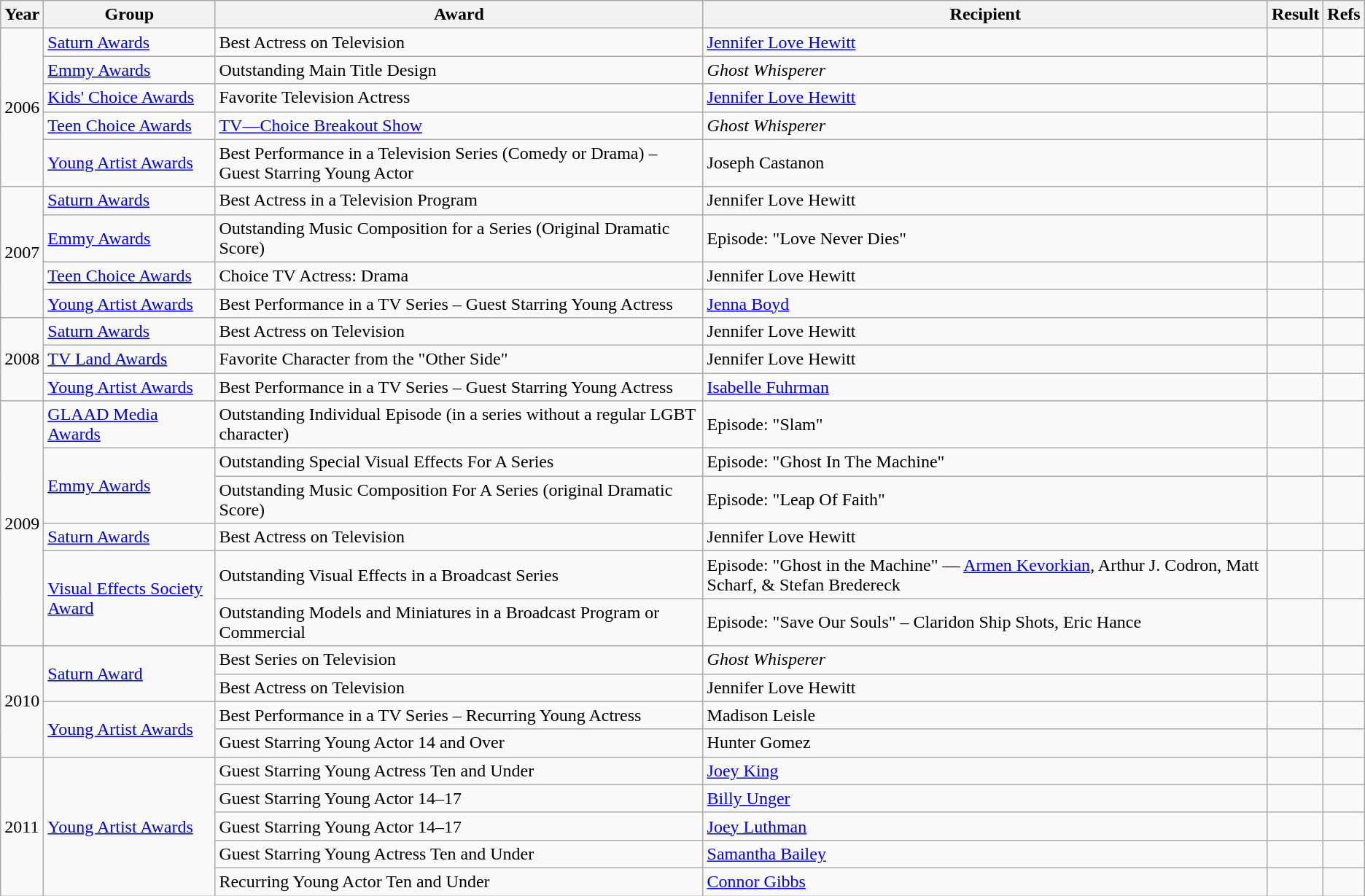<table class="wikitable">
<tr>
<th>Year</th>
<th>Group</th>
<th>Award</th>
<th>Recipient</th>
<th>Result</th>
<th>Refs</th>
</tr>
<tr>
<td rowspan="5">2006</td>
<td><a href='#'>Saturn Awards</a></td>
<td>Best Actress on Television</td>
<td><a href='#'>Jennifer Love Hewitt</a></td>
<td></td>
<td></td>
</tr>
<tr>
<td><a href='#'>Emmy Awards</a></td>
<td>Outstanding Main Title Design</td>
<td><em>Ghost Whisperer</em></td>
<td></td>
<td></td>
</tr>
<tr>
<td><a href='#'>Kids' Choice Awards</a></td>
<td>Favorite Television Actress</td>
<td><a href='#'>Jennifer Love Hewitt</a></td>
<td></td>
<td></td>
</tr>
<tr>
<td><a href='#'>Teen Choice Awards</a></td>
<td><a href='#'>TV—Choice Breakout Show</a></td>
<td><em>Ghost Whisperer</em></td>
<td></td>
<td></td>
</tr>
<tr>
<td><a href='#'>Young Artist Awards</a></td>
<td>Best Performance in a Television Series (Comedy or Drama) – Guest Starring Young Actor</td>
<td>Joseph Castanon</td>
<td></td>
<td></td>
</tr>
<tr>
<td rowspan="4">2007</td>
<td><a href='#'>Saturn Awards</a></td>
<td>Best Actress in a Television Program</td>
<td>Jennifer Love Hewitt</td>
<td></td>
<td style="text-align:center;"></td>
</tr>
<tr>
<td><a href='#'>Emmy Awards</a></td>
<td>Outstanding Music Composition for a Series (Original Dramatic Score)</td>
<td>Episode: "Love Never Dies"</td>
<td></td>
<td></td>
</tr>
<tr>
<td><a href='#'>Teen Choice Awards</a></td>
<td>Choice TV Actress: Drama</td>
<td>Jennifer Love Hewitt</td>
<td></td>
<td></td>
</tr>
<tr>
<td><a href='#'>Young Artist Awards</a></td>
<td>Best Performance in a TV Series – Guest Starring Young Actress</td>
<td><a href='#'>Jenna Boyd</a></td>
<td></td>
<td></td>
</tr>
<tr>
<td rowspan="3">2008</td>
<td><a href='#'>Saturn Awards</a></td>
<td>Best Actress on Television</td>
<td>Jennifer Love Hewitt</td>
<td></td>
<td></td>
</tr>
<tr>
<td><a href='#'>TV Land Awards</a></td>
<td>Favorite Character from the "Other Side"</td>
<td>Jennifer Love Hewitt</td>
<td></td>
<td></td>
</tr>
<tr>
<td><a href='#'>Young Artist Awards</a></td>
<td>Best Performance in a TV Series – Guest Starring Young Actress</td>
<td><a href='#'>Isabelle Fuhrman</a></td>
<td></td>
<td></td>
</tr>
<tr>
<td rowspan="6">2009</td>
<td><a href='#'>GLAAD Media Awards</a></td>
<td>Outstanding Individual Episode (in a series without a regular LGBT character)</td>
<td>Episode: "Slam"</td>
<td></td>
<td></td>
</tr>
<tr>
<td rowspan="2"><a href='#'>Emmy Awards</a></td>
<td>Outstanding Special Visual Effects For A Series</td>
<td>Episode: "Ghost In The Machine"</td>
<td></td>
<td></td>
</tr>
<tr>
<td>Outstanding Music Composition For A Series (original Dramatic Score)</td>
<td>Episode: "Leap Of Faith"</td>
<td></td>
<td></td>
</tr>
<tr>
<td><a href='#'>Saturn Awards</a></td>
<td>Best Actress on Television</td>
<td>Jennifer Love Hewitt</td>
<td></td>
<td></td>
</tr>
<tr>
<td rowspan="2"><a href='#'>Visual Effects Society Award</a></td>
<td>Outstanding Visual Effects in a Broadcast Series</td>
<td>Episode: "Ghost in the Machine" — <a href='#'>Armen Kevorkian</a>, Arthur J. Codron, Matt Scharf, & Stefan Bredereck</td>
<td></td>
<td></td>
</tr>
<tr>
<td>Outstanding Models and Miniatures in a Broadcast Program or Commercial</td>
<td>Episode: "Save Our Souls" – Claridon Ship Shots, Eric Hance</td>
<td></td>
<td></td>
</tr>
<tr>
<td rowspan="4">2010</td>
<td rowspan="2"><a href='#'>Saturn Award</a></td>
<td>Best Series on Television</td>
<td><em>Ghost Whisperer</em></td>
<td></td>
<td></td>
</tr>
<tr>
<td>Best Actress on Television</td>
<td>Jennifer Love Hewitt</td>
<td></td>
<td></td>
</tr>
<tr>
<td rowspan="2"><a href='#'>Young Artist Awards</a></td>
<td>Best Performance in a TV Series – Recurring Young Actress</td>
<td>Madison Leisle</td>
<td></td>
<td></td>
</tr>
<tr>
<td>Guest Starring Young Actor 14 and Over</td>
<td>Hunter Gomez</td>
<td></td>
<td></td>
</tr>
<tr>
<td rowspan="5">2011</td>
<td rowspan="5"><a href='#'>Young Artist Awards</a></td>
<td>Guest Starring Young Actress Ten and Under</td>
<td><a href='#'>Joey King</a></td>
<td></td>
<td></td>
</tr>
<tr>
<td>Guest Starring Young Actor 14–17</td>
<td><a href='#'>Billy Unger</a></td>
<td></td>
<td></td>
</tr>
<tr>
<td>Guest Starring Young Actor 14–17</td>
<td><a href='#'>Joey Luthman</a></td>
<td></td>
<td></td>
</tr>
<tr>
<td>Guest Starring Young Actress Ten and Under</td>
<td><a href='#'>Samantha Bailey</a></td>
<td></td>
<td></td>
</tr>
<tr>
<td>Recurring Young Actor Ten and Under</td>
<td><a href='#'>Connor Gibbs</a></td>
<td></td>
<td></td>
</tr>
</table>
